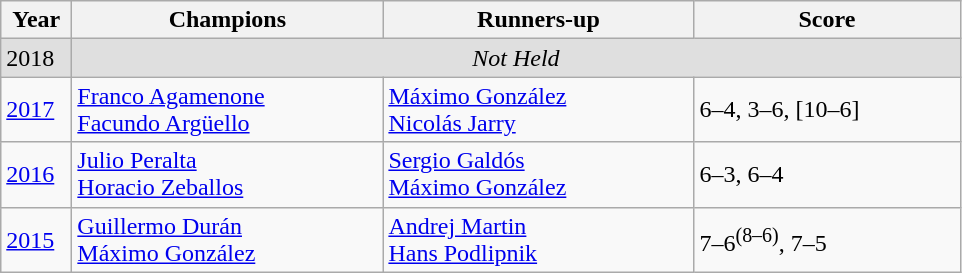<table class="wikitable">
<tr>
<th style="width:40px">Year</th>
<th style="width:200px">Champions</th>
<th style="width:200px">Runners-up</th>
<th style="width:170px" class="unsortable">Score</th>
</tr>
<tr>
<td style="background:#dfdfdf">2018</td>
<td colspan=3 align=center style="background:#dfdfdf"><em>Not Held</em></td>
</tr>
<tr>
<td><a href='#'>2017</a></td>
<td> <a href='#'>Franco Agamenone</a> <br>  <a href='#'>Facundo Argüello</a></td>
<td> <a href='#'>Máximo González</a> <br>  <a href='#'>Nicolás Jarry</a></td>
<td>6–4, 3–6, [10–6]</td>
</tr>
<tr>
<td><a href='#'>2016</a></td>
<td> <a href='#'>Julio Peralta</a> <br>  <a href='#'>Horacio Zeballos</a></td>
<td> <a href='#'>Sergio Galdós</a> <br>  <a href='#'>Máximo González</a></td>
<td>6–3, 6–4</td>
</tr>
<tr>
<td><a href='#'>2015</a></td>
<td> <a href='#'>Guillermo Durán</a> <br>  <a href='#'>Máximo González</a></td>
<td> <a href='#'>Andrej Martin</a> <br>  <a href='#'>Hans Podlipnik</a></td>
<td>7–6<sup>(8–6)</sup>, 7–5</td>
</tr>
</table>
